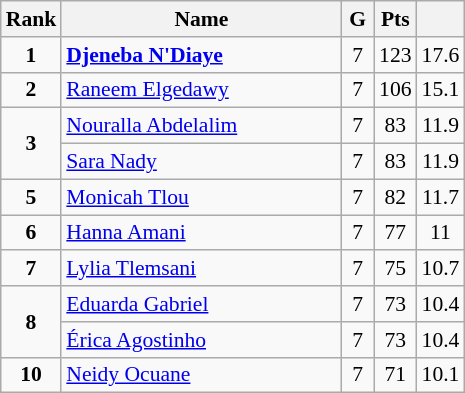<table class="wikitable" style="font-size:90%;">
<tr>
<th width=10px>Rank</th>
<th width=180px>Name</th>
<th width=15px>G</th>
<th width=10px>Pts</th>
<th width=10px></th>
</tr>
<tr align=center>
<td><strong>1</strong></td>
<td align=left> <strong><a href='#'>Djeneba N'Diaye</a></strong></td>
<td>7</td>
<td>123</td>
<td>17.6</td>
</tr>
<tr align=center>
<td><strong>2</strong></td>
<td align=left> <a href='#'>Raneem Elgedawy</a></td>
<td>7</td>
<td>106</td>
<td>15.1</td>
</tr>
<tr align=center>
<td rowspan=2><strong>3</strong></td>
<td align=left> <a href='#'>Nouralla Abdelalim</a></td>
<td>7</td>
<td>83</td>
<td>11.9</td>
</tr>
<tr align=center>
<td align=left> <a href='#'>Sara Nady</a></td>
<td>7</td>
<td>83</td>
<td>11.9</td>
</tr>
<tr align=center>
<td><strong>5</strong></td>
<td align=left> <a href='#'>Monicah Tlou</a></td>
<td>7</td>
<td>82</td>
<td>11.7</td>
</tr>
<tr align=center>
<td><strong>6</strong></td>
<td align=left> <a href='#'>Hanna Amani</a></td>
<td>7</td>
<td>77</td>
<td>11</td>
</tr>
<tr align=center>
<td><strong>7</strong></td>
<td align=left> <a href='#'>Lylia Tlemsani</a></td>
<td>7</td>
<td>75</td>
<td>10.7</td>
</tr>
<tr align=center>
<td rowspan=2><strong>8</strong></td>
<td align=left> <a href='#'>Eduarda Gabriel</a></td>
<td>7</td>
<td>73</td>
<td>10.4</td>
</tr>
<tr align=center>
<td align=left> <a href='#'>Érica Agostinho</a></td>
<td>7</td>
<td>73</td>
<td>10.4</td>
</tr>
<tr align=center>
<td><strong>10</strong></td>
<td align=left> <a href='#'>Neidy Ocuane</a></td>
<td>7</td>
<td>71</td>
<td>10.1</td>
</tr>
</table>
